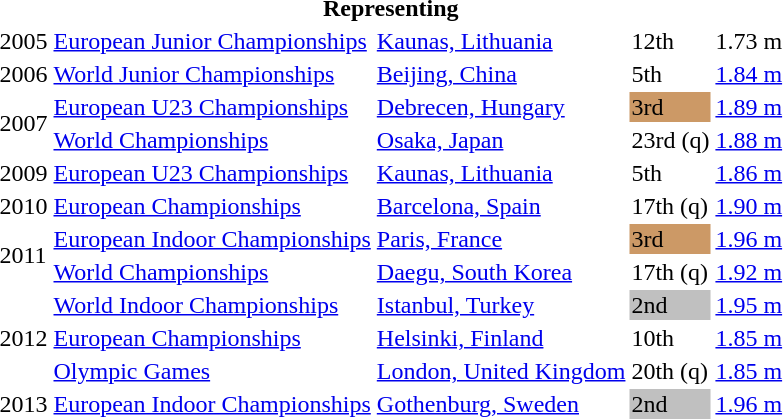<table>
<tr>
<th colspan="5">Representing </th>
</tr>
<tr>
<td>2005</td>
<td><a href='#'>European Junior Championships</a></td>
<td><a href='#'>Kaunas, Lithuania</a></td>
<td>12th</td>
<td>1.73 m</td>
</tr>
<tr>
<td>2006</td>
<td><a href='#'>World Junior Championships</a></td>
<td><a href='#'>Beijing, China</a></td>
<td>5th</td>
<td><a href='#'>1.84 m</a></td>
</tr>
<tr>
<td rowspan=2>2007</td>
<td><a href='#'>European U23 Championships</a></td>
<td><a href='#'>Debrecen, Hungary</a></td>
<td bgcolor=cc9966>3rd</td>
<td><a href='#'>1.89 m</a></td>
</tr>
<tr>
<td><a href='#'>World Championships</a></td>
<td><a href='#'>Osaka, Japan</a></td>
<td>23rd (q)</td>
<td><a href='#'>1.88 m</a></td>
</tr>
<tr>
<td>2009</td>
<td><a href='#'>European U23 Championships</a></td>
<td><a href='#'>Kaunas, Lithuania</a></td>
<td>5th</td>
<td><a href='#'>1.86 m</a></td>
</tr>
<tr>
<td>2010</td>
<td><a href='#'>European Championships</a></td>
<td><a href='#'>Barcelona, Spain</a></td>
<td>17th (q)</td>
<td><a href='#'>1.90 m</a></td>
</tr>
<tr>
<td rowspan=2>2011</td>
<td><a href='#'>European Indoor Championships</a></td>
<td><a href='#'>Paris, France</a></td>
<td bgcolor=cc9966>3rd</td>
<td><a href='#'>1.96 m</a></td>
</tr>
<tr>
<td><a href='#'>World Championships</a></td>
<td><a href='#'>Daegu, South Korea</a></td>
<td>17th (q)</td>
<td><a href='#'>1.92 m</a></td>
</tr>
<tr>
<td rowspan=3>2012</td>
<td><a href='#'>World Indoor Championships</a></td>
<td><a href='#'>Istanbul, Turkey</a></td>
<td bgcolor=silver>2nd</td>
<td><a href='#'>1.95 m</a></td>
</tr>
<tr>
<td><a href='#'>European Championships</a></td>
<td><a href='#'>Helsinki, Finland</a></td>
<td>10th</td>
<td><a href='#'>1.85 m</a></td>
</tr>
<tr>
<td><a href='#'>Olympic Games</a></td>
<td><a href='#'>London, United Kingdom</a></td>
<td>20th (q)</td>
<td><a href='#'>1.85 m</a></td>
</tr>
<tr>
<td>2013</td>
<td><a href='#'>European Indoor Championships</a></td>
<td><a href='#'>Gothenburg, Sweden</a></td>
<td bgcolor=silver>2nd</td>
<td><a href='#'>1.96 m</a></td>
</tr>
</table>
